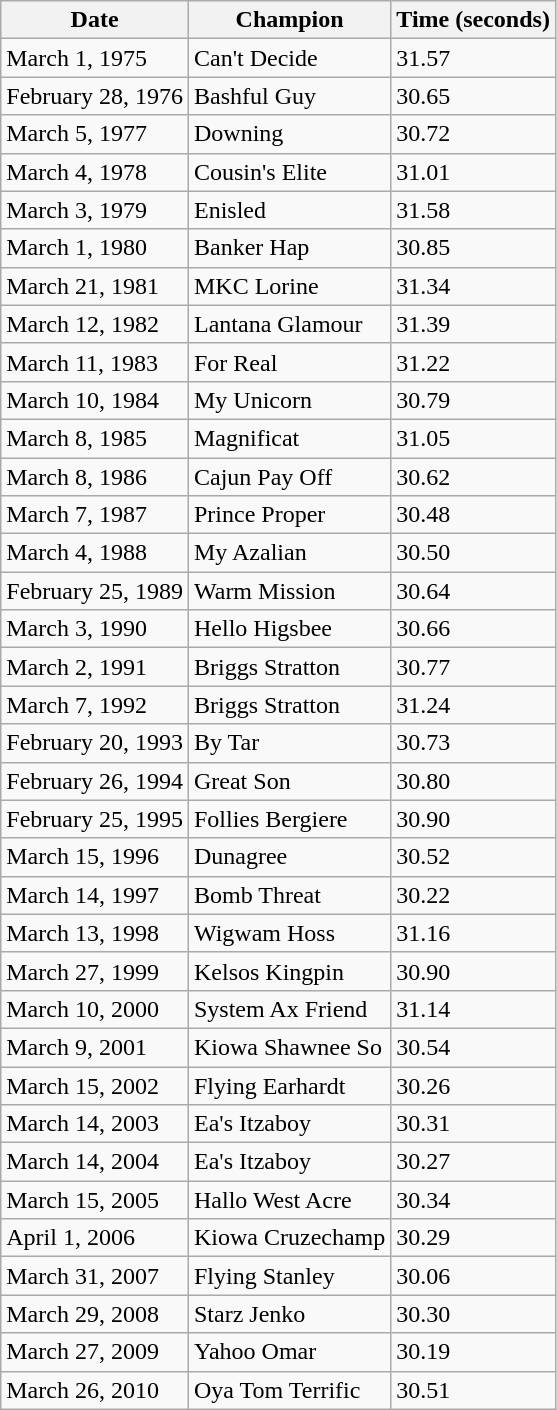<table class="wikitable sortable">
<tr>
<th>Date</th>
<th>Champion</th>
<th>Time (seconds)</th>
</tr>
<tr>
<td>March 1, 1975</td>
<td>Can't Decide</td>
<td>31.57</td>
</tr>
<tr>
<td>February 28, 1976</td>
<td>Bashful Guy</td>
<td>30.65</td>
</tr>
<tr>
<td>March 5, 1977</td>
<td>Downing</td>
<td>30.72</td>
</tr>
<tr>
<td>March 4, 1978</td>
<td>Cousin's Elite</td>
<td>31.01</td>
</tr>
<tr>
<td>March 3, 1979</td>
<td>Enisled</td>
<td>31.58</td>
</tr>
<tr>
<td>March 1, 1980</td>
<td>Banker Hap</td>
<td>30.85</td>
</tr>
<tr>
<td>March 21, 1981</td>
<td>MKC Lorine</td>
<td>31.34</td>
</tr>
<tr>
<td>March 12, 1982</td>
<td>Lantana Glamour</td>
<td>31.39</td>
</tr>
<tr>
<td>March 11, 1983</td>
<td>For Real</td>
<td>31.22</td>
</tr>
<tr>
<td>March 10, 1984</td>
<td>My Unicorn</td>
<td>30.79</td>
</tr>
<tr>
<td>March 8, 1985</td>
<td>Magnificat</td>
<td>31.05</td>
</tr>
<tr>
<td>March 8, 1986</td>
<td>Cajun Pay Off</td>
<td>30.62</td>
</tr>
<tr>
<td>March 7, 1987</td>
<td>Prince Proper</td>
<td>30.48</td>
</tr>
<tr>
<td>March 4, 1988</td>
<td>My Azalian</td>
<td>30.50</td>
</tr>
<tr>
<td>February 25, 1989</td>
<td>Warm Mission</td>
<td>30.64</td>
</tr>
<tr>
<td>March 3, 1990</td>
<td>Hello Higsbee</td>
<td>30.66</td>
</tr>
<tr>
<td>March 2, 1991</td>
<td>Briggs Stratton</td>
<td>30.77</td>
</tr>
<tr>
<td>March 7, 1992</td>
<td>Briggs Stratton</td>
<td>31.24</td>
</tr>
<tr>
<td>February 20, 1993</td>
<td>By Tar</td>
<td>30.73</td>
</tr>
<tr>
<td>February 26, 1994</td>
<td>Great Son</td>
<td>30.80</td>
</tr>
<tr>
<td>February 25, 1995</td>
<td>Follies Bergiere</td>
<td>30.90</td>
</tr>
<tr>
<td>March 15, 1996</td>
<td>Dunagree</td>
<td>30.52</td>
</tr>
<tr>
<td>March 14, 1997</td>
<td>Bomb Threat</td>
<td>30.22</td>
</tr>
<tr>
<td>March 13, 1998</td>
<td>Wigwam Hoss</td>
<td>31.16</td>
</tr>
<tr>
<td>March 27, 1999</td>
<td>Kelsos Kingpin</td>
<td>30.90</td>
</tr>
<tr>
<td>March 10, 2000</td>
<td>System Ax Friend</td>
<td>31.14</td>
</tr>
<tr>
<td>March 9, 2001</td>
<td>Kiowa Shawnee So</td>
<td>30.54</td>
</tr>
<tr>
<td>March 15, 2002</td>
<td>Flying Earhardt</td>
<td>30.26</td>
</tr>
<tr>
<td>March 14, 2003</td>
<td>Ea's Itzaboy</td>
<td>30.31</td>
</tr>
<tr>
<td>March 14, 2004</td>
<td>Ea's Itzaboy</td>
<td>30.27</td>
</tr>
<tr>
<td>March 15, 2005</td>
<td>Hallo West Acre</td>
<td>30.34</td>
</tr>
<tr>
<td>April 1, 2006</td>
<td>Kiowa Cruzechamp</td>
<td>30.29</td>
</tr>
<tr>
<td>March 31, 2007</td>
<td>Flying Stanley</td>
<td>30.06</td>
</tr>
<tr>
<td>March 29, 2008</td>
<td>Starz Jenko</td>
<td>30.30</td>
</tr>
<tr>
<td>March 27, 2009</td>
<td>Yahoo Omar</td>
<td>30.19</td>
</tr>
<tr>
<td>March 26, 2010</td>
<td>Oya Tom Terrific</td>
<td>30.51</td>
</tr>
</table>
